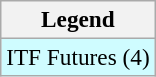<table class=wikitable style=font-size:97%>
<tr>
<th>Legend</th>
</tr>
<tr bgcolor=cffcff>
<td>ITF Futures (4)</td>
</tr>
</table>
